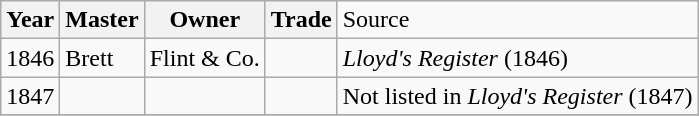<table class="sortable wikitable">
<tr>
<th>Year</th>
<th>Master</th>
<th>Owner</th>
<th>Trade</th>
<td>Source</td>
</tr>
<tr>
<td>1846</td>
<td>Brett</td>
<td>Flint & Co.</td>
<td></td>
<td><em>Lloyd's Register</em> (1846)</td>
</tr>
<tr>
<td>1847</td>
<td></td>
<td></td>
<td></td>
<td>Not listed in <em>Lloyd's Register</em> (1847)</td>
</tr>
<tr>
</tr>
</table>
